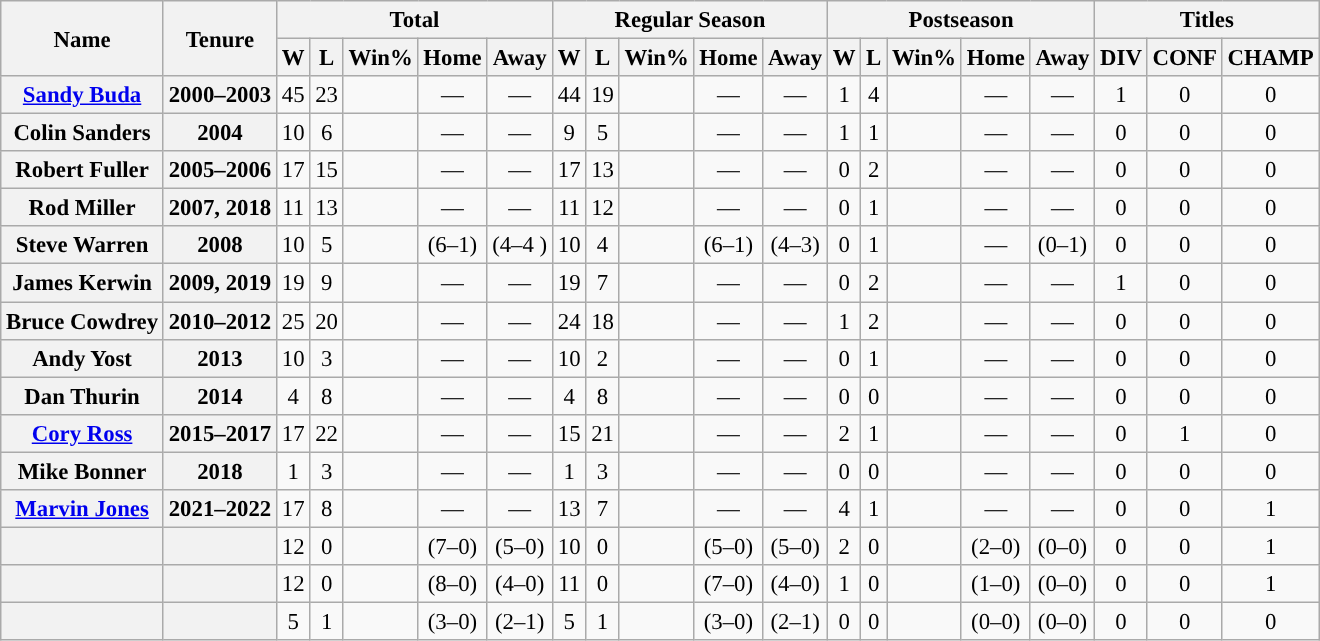<table class="wikitable" style="font-size: 95%; text-align:center;">
<tr>
<th rowspan="2">Name</th>
<th rowspan="2">Tenure</th>
<th colspan="5">Total</th>
<th colspan="5">Regular Season</th>
<th colspan="5">Postseason</th>
<th colspan="3">Titles</th>
</tr>
<tr>
<th rowspan="1">W</th>
<th rowspan="1">L</th>
<th rowspan="1">Win%</th>
<th rowspan="1">Home</th>
<th rowspan="1">Away</th>
<th rowspan="1">W</th>
<th rowspan="1">L</th>
<th rowspan="1">Win%</th>
<th rowspan="1">Home</th>
<th rowspan="1">Away</th>
<th rowspan="1">W</th>
<th rowspan="1">L</th>
<th rowspan="1">Win%</th>
<th rowspan="1">Home</th>
<th rowspan="1">Away</th>
<th rowspan="1">DIV</th>
<th rowspan="1">CONF</th>
<th rowspan="1">CHAMP</th>
</tr>
<tr>
<th><a href='#'>Sandy Buda</a></th>
<th>2000–2003</th>
<td>45</td>
<td>23</td>
<td></td>
<td>—</td>
<td>—</td>
<td>44</td>
<td>19</td>
<td></td>
<td>—</td>
<td>—</td>
<td>1</td>
<td>4</td>
<td></td>
<td>—</td>
<td>—</td>
<td>1</td>
<td>0</td>
<td>0</td>
</tr>
<tr>
<th>Colin Sanders</th>
<th>2004</th>
<td>10</td>
<td>6</td>
<td></td>
<td>—</td>
<td>—</td>
<td>9</td>
<td>5</td>
<td></td>
<td>—</td>
<td>—</td>
<td>1</td>
<td>1</td>
<td></td>
<td>—</td>
<td>—</td>
<td>0</td>
<td>0</td>
<td>0</td>
</tr>
<tr>
<th>Robert Fuller</th>
<th>2005–2006</th>
<td>17</td>
<td>15</td>
<td></td>
<td>—</td>
<td>—</td>
<td>17</td>
<td>13</td>
<td></td>
<td>—</td>
<td>—</td>
<td>0</td>
<td>2</td>
<td></td>
<td>—</td>
<td>—</td>
<td>0</td>
<td>0</td>
<td>0</td>
</tr>
<tr>
<th>Rod Miller</th>
<th>2007, 2018</th>
<td>11</td>
<td>13</td>
<td></td>
<td>—</td>
<td>—</td>
<td>11</td>
<td>12</td>
<td></td>
<td>—</td>
<td>—</td>
<td>0</td>
<td>1</td>
<td></td>
<td>—</td>
<td>—</td>
<td>0</td>
<td>0</td>
<td>0</td>
</tr>
<tr>
<th>Steve Warren</th>
<th>2008</th>
<td>10</td>
<td>5</td>
<td></td>
<td>(6–1)</td>
<td>(4–4 )</td>
<td>10</td>
<td>4</td>
<td></td>
<td>(6–1)</td>
<td>(4–3)</td>
<td>0</td>
<td>1</td>
<td></td>
<td>—</td>
<td>(0–1)</td>
<td>0</td>
<td>0</td>
<td>0</td>
</tr>
<tr>
<th>James Kerwin</th>
<th>2009, 2019</th>
<td>19</td>
<td>9</td>
<td></td>
<td>—</td>
<td>—</td>
<td>19</td>
<td>7</td>
<td></td>
<td>—</td>
<td>—</td>
<td>0</td>
<td>2</td>
<td></td>
<td>—</td>
<td>—</td>
<td>1</td>
<td>0</td>
<td>0</td>
</tr>
<tr>
<th>Bruce Cowdrey</th>
<th>2010–2012</th>
<td>25</td>
<td>20</td>
<td></td>
<td>—</td>
<td>—</td>
<td>24</td>
<td>18</td>
<td></td>
<td>—</td>
<td>—</td>
<td>1</td>
<td>2</td>
<td></td>
<td>—</td>
<td>—</td>
<td>0</td>
<td>0</td>
<td>0</td>
</tr>
<tr>
<th>Andy Yost</th>
<th>2013</th>
<td>10</td>
<td>3</td>
<td></td>
<td>—</td>
<td>—</td>
<td>10</td>
<td>2</td>
<td></td>
<td>—</td>
<td>—</td>
<td>0</td>
<td>1</td>
<td></td>
<td>—</td>
<td>—</td>
<td>0</td>
<td>0</td>
<td>0</td>
</tr>
<tr>
<th>Dan Thurin</th>
<th>2014</th>
<td>4</td>
<td>8</td>
<td></td>
<td>—</td>
<td>—</td>
<td>4</td>
<td>8</td>
<td></td>
<td>—</td>
<td>—</td>
<td>0</td>
<td>0</td>
<td></td>
<td>—</td>
<td>—</td>
<td>0</td>
<td>0</td>
<td>0</td>
</tr>
<tr>
<th><a href='#'>Cory Ross</a></th>
<th>2015–2017</th>
<td>17</td>
<td>22</td>
<td></td>
<td>—</td>
<td>—</td>
<td>15</td>
<td>21</td>
<td></td>
<td>—</td>
<td>—</td>
<td>2</td>
<td>1</td>
<td></td>
<td>—</td>
<td>—</td>
<td>0</td>
<td>1</td>
<td>0</td>
</tr>
<tr>
<th>Mike Bonner</th>
<th>2018</th>
<td>1</td>
<td>3</td>
<td></td>
<td>—</td>
<td>—</td>
<td>1</td>
<td>3</td>
<td></td>
<td>—</td>
<td>—</td>
<td>0</td>
<td>0</td>
<td></td>
<td>—</td>
<td>—</td>
<td>0</td>
<td>0</td>
<td>0</td>
</tr>
<tr>
<th><a href='#'>Marvin Jones</a></th>
<th>2021–2022</th>
<td>17</td>
<td>8</td>
<td></td>
<td>—</td>
<td>—</td>
<td>13</td>
<td>7</td>
<td></td>
<td>—</td>
<td>—</td>
<td>4</td>
<td>1</td>
<td></td>
<td>—</td>
<td>—</td>
<td>0</td>
<td>0</td>
<td>1</td>
</tr>
<tr>
<th></th>
<th></th>
<td>12</td>
<td>0</td>
<td></td>
<td>(7–0)</td>
<td>(5–0)</td>
<td>10</td>
<td>0</td>
<td></td>
<td>(5–0)</td>
<td>(5–0)</td>
<td>2</td>
<td>0</td>
<td></td>
<td>(2–0)</td>
<td>(0–0)</td>
<td>0</td>
<td>0</td>
<td>1</td>
</tr>
<tr>
<th></th>
<th></th>
<td>12</td>
<td>0</td>
<td></td>
<td>(8–0)</td>
<td>(4–0)</td>
<td>11</td>
<td>0</td>
<td></td>
<td>(7–0)</td>
<td>(4–0)</td>
<td>1</td>
<td>0</td>
<td></td>
<td>(1–0)</td>
<td>(0–0)</td>
<td>0</td>
<td>0</td>
<td>1</td>
</tr>
<tr>
<th></th>
<th></th>
<td>5</td>
<td>1</td>
<td></td>
<td>(3–0)</td>
<td>(2–1)</td>
<td>5</td>
<td>1</td>
<td></td>
<td>(3–0)</td>
<td>(2–1)</td>
<td>0</td>
<td>0</td>
<td></td>
<td>(0–0)</td>
<td>(0–0)</td>
<td>0</td>
<td>0</td>
<td>0</td>
</tr>
</table>
